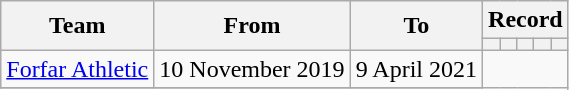<table class="wikitable" style="text-align: center">
<tr>
<th rowspan="2">Team</th>
<th rowspan="2">From</th>
<th rowspan="2">To</th>
<th colspan="8">Record</th>
</tr>
<tr>
<th></th>
<th></th>
<th></th>
<th></th>
<th></th>
</tr>
<tr>
<td align=left><a href='#'>Forfar Athletic</a></td>
<td align=left>10 November 2019</td>
<td align=left>9 April 2021<br></td>
</tr>
<tr>
</tr>
</table>
